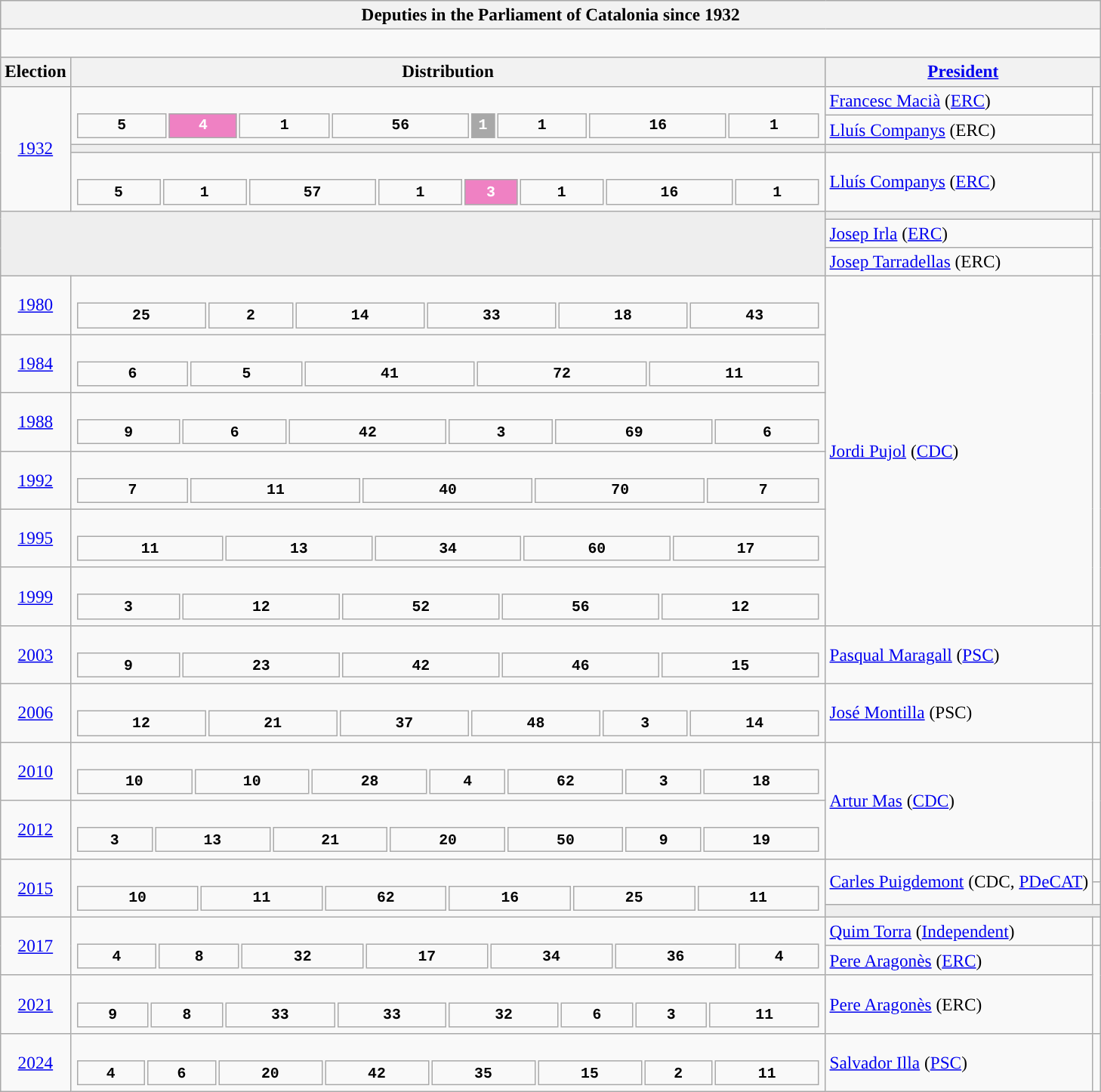<table class="wikitable" style="font-size:97%;">
<tr bgcolor="#CCCCCC">
<th colspan="4">Deputies in the Parliament of Catalonia since 1932</th>
</tr>
<tr>
<td colspan="4"><br>


































</td>
</tr>
<tr bgcolor="#CCCCCC">
<th>Election</th>
<th>Distribution</th>
<th colspan="2"><a href='#'>President</a></th>
</tr>
<tr>
<td rowspan="4" align=center><a href='#'>1932</a></td>
<td rowspan="2"><br><table style="width:50em; font-size:85%; text-align:center; font-family:Courier New;">
<tr style="font-weight:bold">
<td style="background:">5</td>
<td style="background:#EF81C3; width:4em; color:white;">4</td>
<td style="background:">1</td>
<td style="background:">56</td>
<td style="background:#A8A8A8; width:1em; color:white;">1</td>
<td style="background:">1</td>
<td style="background:">16</td>
<td style="background:">1</td>
</tr>
</table>
</td>
<td rowspan="1"><a href='#'>Francesc Macià</a> (<a href='#'>ERC</a>) </td>
<td rowspan="2" style="background:"></td>
</tr>
<tr>
<td><a href='#'>Lluís Companys</a> (ERC) </td>
</tr>
<tr>
<td style="background:#EEEEEE; text-align:center;"></td>
<td colspan="2" style="background:#EEEEEE;"></td>
</tr>
<tr>
<td rowspan="1"><br><table style="width:50em; font-size:85%; text-align:center; font-family:Courier New;">
<tr style="font-weight:bold">
<td style="background:">5</td>
<td style="background:">1</td>
<td style="background:">57</td>
<td style="background:">1</td>
<td style="background:#EF81C3; width:3em; color:white;">3</td>
<td style="background:">1</td>
<td style="background:">16</td>
<td style="background:">1</td>
</tr>
</table>
</td>
<td><a href='#'>Lluís Companys</a> (<a href='#'>ERC</a>) </td>
<td rowspan="1" style="background:"></td>
</tr>
<tr>
<td rowspan="3" colspan="2" style="background:#EEEEEE; text-align:center;"></td>
<td rowspan="1" colspan=2" style="background:#EEEEEE;"></td>
</tr>
<tr>
<td><a href='#'>Josep Irla</a> (<a href='#'>ERC</a>) <br></td>
<td rowspan="2" style="background:"></td>
</tr>
<tr>
<td><a href='#'>Josep Tarradellas</a> (ERC) </td>
</tr>
<tr>
<td align=center><a href='#'>1980</a></td>
<td><br><table style="width:50em; font-size:85%; text-align:center; font-family:Courier New;">
<tr style="font-weight:bold">
<td style="background:">25</td>
<td style="background:">2</td>
<td style="background:">14</td>
<td style="background:">33</td>
<td style="background:">18</td>
<td style="background:">43</td>
</tr>
</table>
</td>
<td rowspan="6"><a href='#'>Jordi Pujol</a> (<a href='#'>CDC</a>)</td>
<td rowspan="6" style="background:"></td>
</tr>
<tr>
<td align=center><a href='#'>1984</a></td>
<td><br><table style="width:50em; font-size:85%; text-align:center; font-family:Courier New;">
<tr style="font-weight:bold">
<td style="background:">6</td>
<td style="background:">5</td>
<td style="background:">41</td>
<td style="background:">72</td>
<td style="background:">11</td>
</tr>
</table>
</td>
</tr>
<tr>
<td align=center><a href='#'>1988</a></td>
<td><br><table style="width:50em; font-size:85%; text-align:center; font-family:Courier New;">
<tr style="font-weight:bold">
<td style="background:">9</td>
<td style="background:">6</td>
<td style="background:">42</td>
<td style="background:">3</td>
<td style="background:">69</td>
<td style="background:">6</td>
</tr>
</table>
</td>
</tr>
<tr>
<td align=center><a href='#'>1992</a></td>
<td><br><table style="width:50em; font-size:85%; text-align:center; font-family:Courier New;">
<tr style="font-weight:bold">
<td style="background:">7</td>
<td style="background:">11</td>
<td style="background:">40</td>
<td style="background:">70</td>
<td style="background:">7</td>
</tr>
</table>
</td>
</tr>
<tr>
<td align=center><a href='#'>1995</a></td>
<td><br><table style="width:50em; font-size:85%; text-align:center; font-family:Courier New;">
<tr style="font-weight:bold">
<td style="background:">11</td>
<td style="background:">13</td>
<td style="background:">34</td>
<td style="background:">60</td>
<td style="background:">17</td>
</tr>
</table>
</td>
</tr>
<tr>
<td align=center><a href='#'>1999</a></td>
<td><br><table style="width:50em; font-size:85%; text-align:center; font-family:Courier New;">
<tr style="font-weight:bold">
<td style="background:">3</td>
<td style="background:">12</td>
<td style="background:">52</td>
<td style="background:">56</td>
<td style="background:">12</td>
</tr>
</table>
</td>
</tr>
<tr>
<td align=center><a href='#'>2003</a></td>
<td><br><table style="width:50em; font-size:85%; text-align:center; font-family:Courier New;">
<tr style="font-weight:bold">
<td style="background:">9</td>
<td style="background:">23</td>
<td style="background:">42</td>
<td style="background:">46</td>
<td style="background:">15</td>
</tr>
</table>
</td>
<td rowspan="1"><a href='#'>Pasqual Maragall</a> (<a href='#'>PSC</a>)</td>
<td rowspan="2" style="background:"></td>
</tr>
<tr>
<td align=center><a href='#'>2006</a></td>
<td><br><table style="width:50em; font-size:85%; text-align:center; font-family:Courier New;">
<tr style="font-weight:bold">
<td style="background:">12</td>
<td style="background:">21</td>
<td style="background:">37</td>
<td style="background:">48</td>
<td style="background:">3</td>
<td style="background:">14</td>
</tr>
</table>
</td>
<td rowspan="1"><a href='#'>José Montilla</a> (PSC)</td>
</tr>
<tr>
<td align=center><a href='#'>2010</a></td>
<td><br><table style="width:50em; font-size:85%; text-align:center; font-family:Courier New;">
<tr style="font-weight:bold">
<td style="background:">10</td>
<td style="background:">10</td>
<td style="background:">28</td>
<td style="background:">4</td>
<td style="background:">62</td>
<td style="background:">3</td>
<td style="background:">18</td>
</tr>
</table>
</td>
<td rowspan="2"><a href='#'>Artur Mas</a> (<a href='#'>CDC</a>)</td>
<td rowspan="2" style="background:"></td>
</tr>
<tr>
<td align=center><a href='#'>2012</a></td>
<td><br><table style="width:50em; font-size:85%; text-align:center; font-family:Courier New;">
<tr style="font-weight:bold">
<td style="background:">3</td>
<td style="background:">13</td>
<td style="background:">21</td>
<td style="background:">20</td>
<td style="background:">50</td>
<td style="background:">9</td>
<td style="background:">19</td>
</tr>
</table>
</td>
</tr>
<tr>
<td rowspan="3" align=center><a href='#'>2015</a></td>
<td rowspan="3"><br><table style="width:50em; font-size:85%; text-align:center; font-family:Courier New;">
<tr style="font-weight:bold">
<td style="background:">10</td>
<td style="background:">11</td>
<td style="background:">62</td>
<td style="background:">16</td>
<td style="background:">25</td>
<td style="background:">11</td>
</tr>
</table>
</td>
<td rowspan="2"><a href='#'>Carles Puigdemont</a> (CDC, <a href='#'>PDeCAT</a>) </td>
<td style="background:"></td>
</tr>
<tr>
<td style="background:"></td>
</tr>
<tr>
<td colspan="2" style="background:#EEEEEE"></td>
</tr>
<tr>
<td rowspan="2" align=center><a href='#'>2017</a></td>
<td rowspan="2"><br><table style="width:50em; font-size:85%; text-align:center; font-family:Courier New;">
<tr style="font-weight:bold">
<td style="background:">4</td>
<td style="background:">8</td>
<td style="background:">32</td>
<td style="background:">17</td>
<td style="background:">34</td>
<td style="background:">36</td>
<td style="background:">4</td>
</tr>
</table>
</td>
<td><a href='#'>Quim Torra</a> (<a href='#'>Independent</a>) </td>
<td style="background:"></td>
</tr>
<tr>
<td><a href='#'>Pere Aragonès</a> (<a href='#'>ERC</a>) </td>
<td rowspan="2" style="background:"></td>
</tr>
<tr>
<td align=center><a href='#'>2021</a></td>
<td><br><table style="width:50em; font-size:85%; text-align:center; font-family:Courier New;">
<tr style="font-weight:bold">
<td style="background:">9</td>
<td style="background:">8</td>
<td style="background:">33</td>
<td style="background:">33</td>
<td style="background:">32</td>
<td style="background:">6</td>
<td style="background:">3</td>
<td style="background:">11</td>
</tr>
</table>
</td>
<td><a href='#'>Pere Aragonès</a> (ERC)</td>
</tr>
<tr>
<td align=center><a href='#'>2024</a></td>
<td><br><table style="width:50em; font-size:85%; text-align:center; font-family:Courier New;">
<tr style="font-weight:bold">
<td style="background:">4</td>
<td style="background:">6</td>
<td style="background:">20</td>
<td style="background:">42</td>
<td style="background:">35</td>
<td style="background:">15</td>
<td style="background:">2</td>
<td style="background:">11</td>
</tr>
</table>
</td>
<td><a href='#'>Salvador Illa</a> (<a href='#'>PSC</a>)</td>
<td style="background:"></td>
</tr>
</table>
